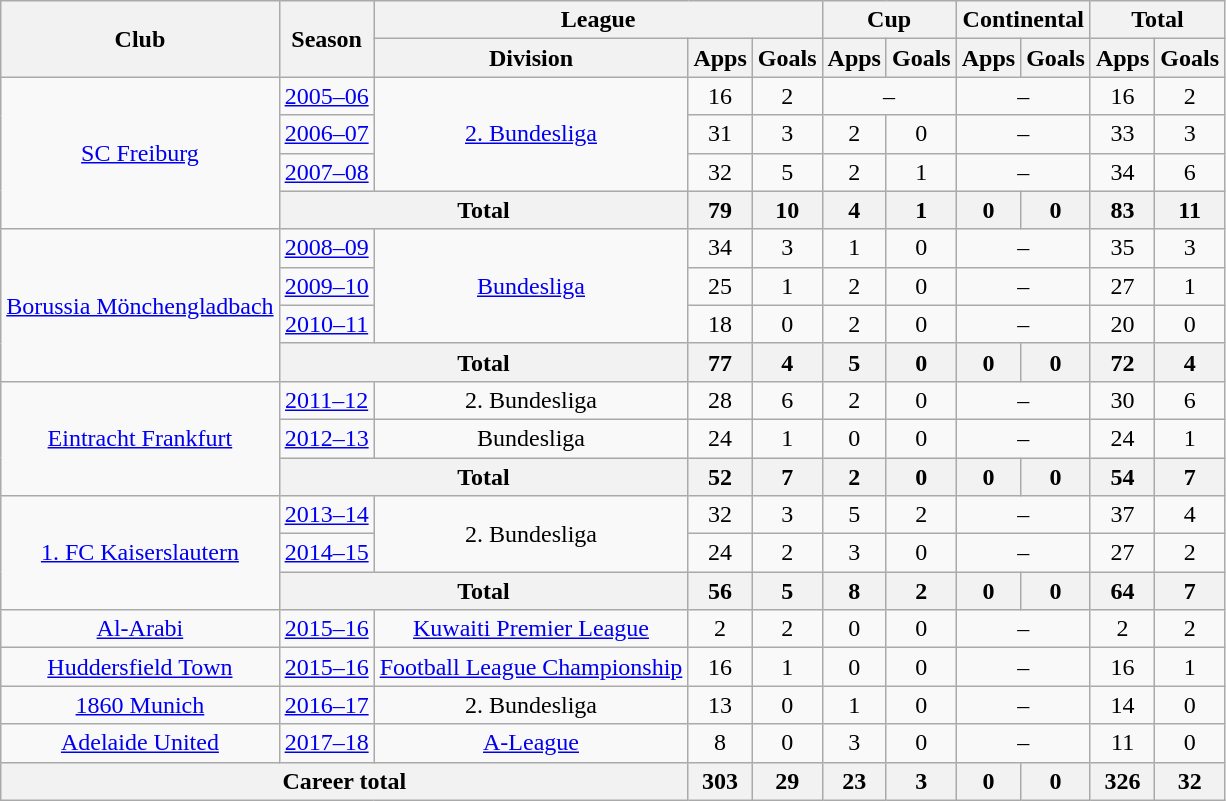<table class="wikitable" style="text-align:center">
<tr>
<th rowspan="2">Club</th>
<th rowspan="2">Season</th>
<th colspan="3">League</th>
<th colspan="2">Cup</th>
<th colspan="2">Continental</th>
<th colspan="2">Total</th>
</tr>
<tr>
<th>Division</th>
<th>Apps</th>
<th>Goals</th>
<th>Apps</th>
<th>Goals</th>
<th>Apps</th>
<th>Goals</th>
<th>Apps</th>
<th>Goals</th>
</tr>
<tr>
<td rowspan="4"><a href='#'>SC Freiburg</a></td>
<td><a href='#'>2005–06</a></td>
<td rowspan="3"><a href='#'>2. Bundesliga</a></td>
<td>16</td>
<td>2</td>
<td colspan="2">–</td>
<td colspan="2">–</td>
<td>16</td>
<td>2</td>
</tr>
<tr>
<td><a href='#'>2006–07</a></td>
<td>31</td>
<td>3</td>
<td>2</td>
<td>0</td>
<td colspan="2">–</td>
<td>33</td>
<td>3</td>
</tr>
<tr>
<td><a href='#'>2007–08</a></td>
<td>32</td>
<td>5</td>
<td>2</td>
<td>1</td>
<td colspan="2">–</td>
<td>34</td>
<td>6</td>
</tr>
<tr>
<th colspan="2">Total</th>
<th>79</th>
<th>10</th>
<th>4</th>
<th>1</th>
<th>0</th>
<th>0</th>
<th>83</th>
<th>11</th>
</tr>
<tr>
<td rowspan="4"><a href='#'>Borussia Mönchengladbach</a></td>
<td><a href='#'>2008–09</a></td>
<td rowspan="3"><a href='#'>Bundesliga</a></td>
<td>34</td>
<td>3</td>
<td>1</td>
<td>0</td>
<td colspan="2">–</td>
<td>35</td>
<td>3</td>
</tr>
<tr>
<td><a href='#'>2009–10</a></td>
<td>25</td>
<td>1</td>
<td>2</td>
<td>0</td>
<td colspan="2">–</td>
<td>27</td>
<td>1</td>
</tr>
<tr>
<td><a href='#'>2010–11</a></td>
<td>18</td>
<td>0</td>
<td>2</td>
<td>0</td>
<td colspan="2">–</td>
<td>20</td>
<td>0</td>
</tr>
<tr>
<th colspan="2">Total</th>
<th>77</th>
<th>4</th>
<th>5</th>
<th>0</th>
<th>0</th>
<th>0</th>
<th>72</th>
<th>4</th>
</tr>
<tr>
<td rowspan="3"><a href='#'>Eintracht Frankfurt</a></td>
<td><a href='#'>2011–12</a></td>
<td>2. Bundesliga</td>
<td>28</td>
<td>6</td>
<td>2</td>
<td>0</td>
<td colspan="2">–</td>
<td>30</td>
<td>6</td>
</tr>
<tr>
<td><a href='#'>2012–13</a></td>
<td>Bundesliga</td>
<td>24</td>
<td>1</td>
<td>0</td>
<td>0</td>
<td colspan="2">–</td>
<td>24</td>
<td>1</td>
</tr>
<tr>
<th colspan="2">Total</th>
<th>52</th>
<th>7</th>
<th>2</th>
<th>0</th>
<th>0</th>
<th>0</th>
<th>54</th>
<th>7</th>
</tr>
<tr>
<td rowspan="3"><a href='#'>1. FC Kaiserslautern</a></td>
<td><a href='#'>2013–14</a></td>
<td rowspan="2">2. Bundesliga</td>
<td>32</td>
<td>3</td>
<td>5</td>
<td>2</td>
<td colspan="2">–</td>
<td>37</td>
<td>4</td>
</tr>
<tr>
<td><a href='#'>2014–15</a></td>
<td>24</td>
<td>2</td>
<td>3</td>
<td>0</td>
<td colspan="2">–</td>
<td>27</td>
<td>2</td>
</tr>
<tr>
<th colspan="2">Total</th>
<th>56</th>
<th>5</th>
<th>8</th>
<th>2</th>
<th>0</th>
<th>0</th>
<th>64</th>
<th>7</th>
</tr>
<tr>
<td><a href='#'>Al-Arabi</a></td>
<td><a href='#'>2015–16</a></td>
<td><a href='#'>Kuwaiti Premier League</a></td>
<td>2</td>
<td>2</td>
<td>0</td>
<td>0</td>
<td colspan="2">–</td>
<td>2</td>
<td>2</td>
</tr>
<tr>
<td><a href='#'>Huddersfield Town</a></td>
<td><a href='#'>2015–16</a></td>
<td><a href='#'>Football League Championship</a></td>
<td>16</td>
<td>1</td>
<td>0</td>
<td>0</td>
<td colspan="2">–</td>
<td>16</td>
<td>1</td>
</tr>
<tr>
<td><a href='#'>1860 Munich</a></td>
<td><a href='#'>2016–17</a></td>
<td>2. Bundesliga</td>
<td>13</td>
<td>0</td>
<td>1</td>
<td>0</td>
<td colspan="2">–</td>
<td>14</td>
<td>0</td>
</tr>
<tr>
<td><a href='#'>Adelaide United</a></td>
<td><a href='#'>2017–18</a></td>
<td><a href='#'>A-League</a></td>
<td>8</td>
<td>0</td>
<td>3</td>
<td>0</td>
<td colspan="2">–</td>
<td>11</td>
<td>0</td>
</tr>
<tr>
<th colspan="3">Career total</th>
<th>303</th>
<th>29</th>
<th>23</th>
<th>3</th>
<th>0</th>
<th>0</th>
<th>326</th>
<th>32</th>
</tr>
</table>
